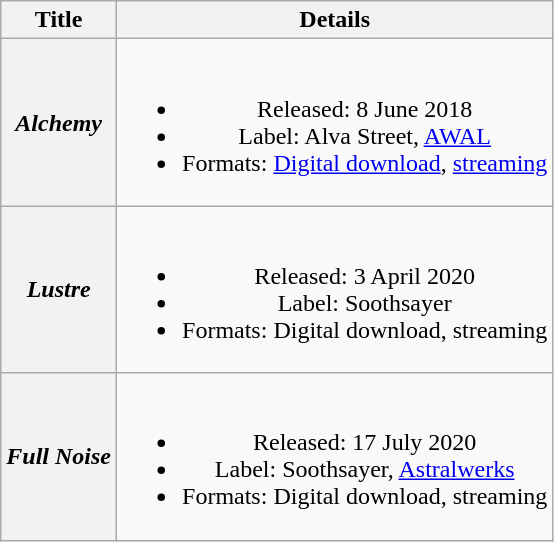<table class="wikitable plainrowheaders" style="text-align:center;">
<tr>
<th>Title</th>
<th>Details</th>
</tr>
<tr>
<th scope="row"><em>Alchemy</em></th>
<td><br><ul><li>Released: 8 June 2018</li><li>Label: Alva Street, <a href='#'>AWAL</a></li><li>Formats: <a href='#'>Digital download</a>, <a href='#'>streaming</a></li></ul></td>
</tr>
<tr>
<th scope="row"><em>Lustre</em></th>
<td><br><ul><li>Released: 3 April 2020</li><li>Label: Soothsayer</li><li>Formats: Digital download, streaming</li></ul></td>
</tr>
<tr>
<th scope="row"><em>Full Noise</em></th>
<td><br><ul><li>Released: 17 July 2020</li><li>Label: Soothsayer, <a href='#'>Astralwerks</a></li><li>Formats: Digital download, streaming</li></ul></td>
</tr>
</table>
